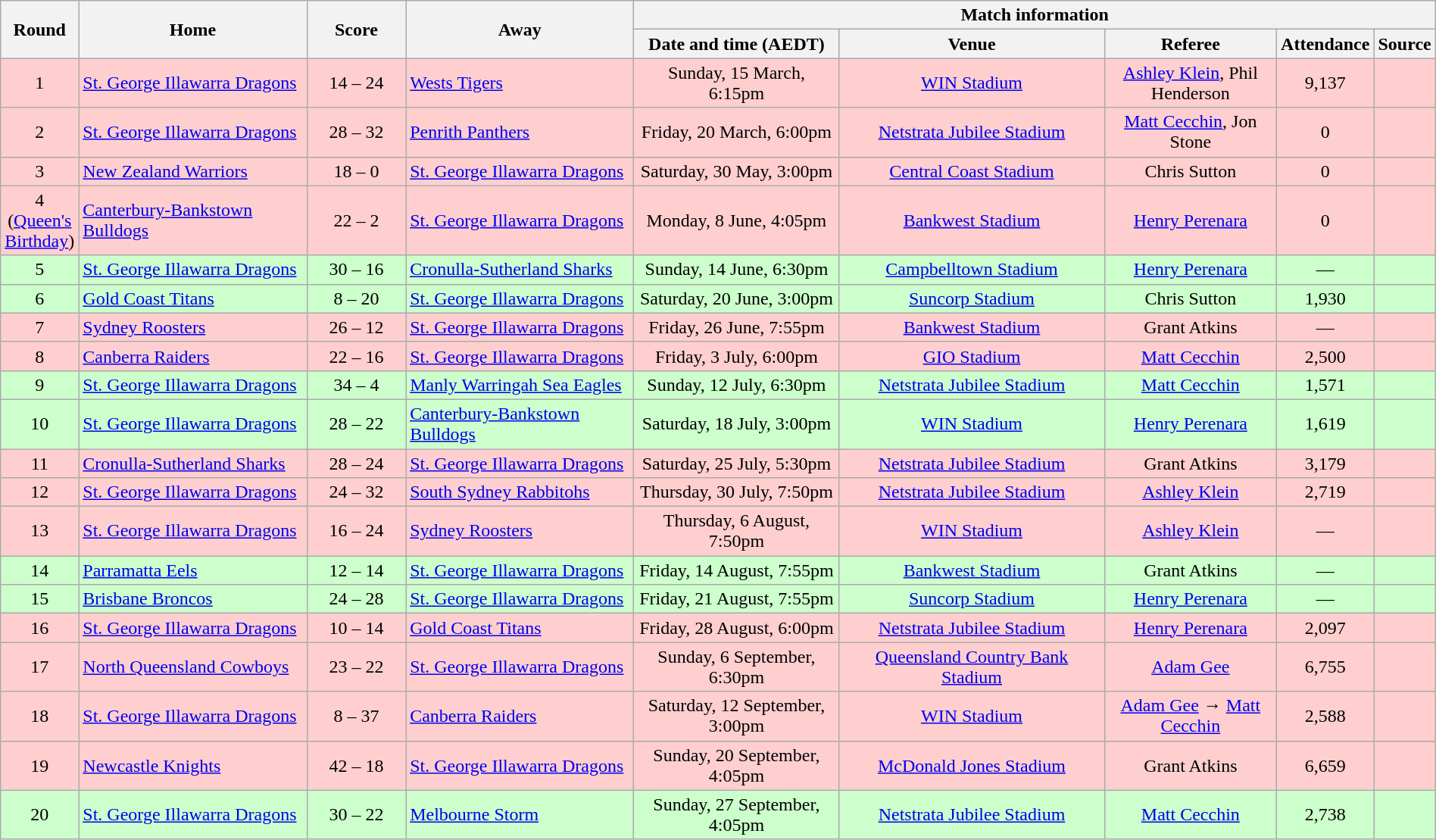<table class="wikitable" style="text-align:center;width:100%">
<tr>
<th rowspan=2 width=1%>Round</th>
<th rowspan=2 width=19%>Home</th>
<th rowspan=2 width=8%>Score</th>
<th rowspan=2 width=19%>Away</th>
<th colspan=6>Match information</th>
</tr>
<tr bgcolor=#CCCCCC>
<th width=17%>Date and time (AEDT)</th>
<th width=22%>Venue</th>
<th width=50%>Referee</th>
<th width=7%>Attendance</th>
<th>Source</th>
</tr>
<tr style="text-align:center; background:#FFCFCF">
<td>1</td>
<td align="left"> <a href='#'>St. George Illawarra Dragons</a></td>
<td>14 – 24</td>
<td align="left"> <a href='#'>Wests Tigers</a></td>
<td>Sunday, 15 March, 6:15pm</td>
<td><a href='#'>WIN Stadium</a></td>
<td><a href='#'>Ashley Klein</a>, Phil Henderson</td>
<td>9,137</td>
<td></td>
</tr>
<tr style="text-align:center; background:#FFCFCF">
<td>2</td>
<td align="left"> <a href='#'>St. George Illawarra Dragons</a></td>
<td>28 – 32</td>
<td align="left"> <a href='#'>Penrith Panthers</a></td>
<td>Friday, 20 March, 6:00pm</td>
<td><a href='#'>Netstrata Jubilee Stadium</a></td>
<td><a href='#'>Matt Cecchin</a>, Jon Stone</td>
<td>0</td>
<td></td>
</tr>
<tr style="text-align:center; background:#FFCFCF">
<td>3</td>
<td align="left"> <a href='#'>New Zealand Warriors</a></td>
<td>18 – 0</td>
<td align="left"> <a href='#'>St. George Illawarra Dragons</a></td>
<td>Saturday, 30 May, 3:00pm</td>
<td><a href='#'>Central Coast Stadium</a></td>
<td>Chris Sutton</td>
<td>0</td>
<td></td>
</tr>
<tr style="text-align:center; background:#FFCFCF">
<td>4<br>(<a href='#'>Queen's Birthday</a>)</td>
<td align="left"> <a href='#'>Canterbury-Bankstown Bulldogs</a></td>
<td>22 – 2</td>
<td align="left"> <a href='#'>St. George Illawarra Dragons</a></td>
<td>Monday, 8 June, 4:05pm</td>
<td><a href='#'>Bankwest Stadium</a></td>
<td><a href='#'>Henry Perenara</a></td>
<td>0</td>
<td></td>
</tr>
<tr style="text-align:center; background:#cfc;">
<td>5</td>
<td align="left"> <a href='#'>St. George Illawarra Dragons</a></td>
<td>30 – 16</td>
<td align="left"> <a href='#'>Cronulla-Sutherland Sharks</a></td>
<td>Sunday, 14 June, 6:30pm</td>
<td><a href='#'>Campbelltown Stadium</a></td>
<td><a href='#'>Henry Perenara</a></td>
<td>—</td>
<td></td>
</tr>
<tr style="text-align:center; background:#cfc;">
<td>6</td>
<td align="left"> <a href='#'>Gold Coast Titans</a></td>
<td>8 – 20</td>
<td align="left"> <a href='#'>St. George Illawarra Dragons</a></td>
<td>Saturday, 20 June, 3:00pm</td>
<td><a href='#'>Suncorp Stadium</a></td>
<td>Chris Sutton</td>
<td>1,930</td>
<td></td>
</tr>
<tr style="text-align:center;  background:#FFCFCF">
<td>7</td>
<td align="left"> <a href='#'>Sydney Roosters</a></td>
<td>26 – 12</td>
<td align="left"> <a href='#'>St. George Illawarra Dragons</a></td>
<td>Friday, 26 June, 7:55pm</td>
<td><a href='#'>Bankwest Stadium</a></td>
<td>Grant Atkins</td>
<td>—</td>
<td></td>
</tr>
<tr style="text-align:center;  background:#FFCFCF">
<td>8</td>
<td align="left"> <a href='#'>Canberra Raiders</a></td>
<td>22 – 16</td>
<td align="left"> <a href='#'>St. George Illawarra Dragons</a></td>
<td>Friday, 3 July, 6:00pm</td>
<td><a href='#'>GIO Stadium</a></td>
<td><a href='#'>Matt Cecchin</a></td>
<td>2,500</td>
<td></td>
</tr>
<tr style="text-align:center; background:#cfc;">
<td>9</td>
<td align="left"> <a href='#'>St. George Illawarra Dragons</a></td>
<td>34 – 4</td>
<td align="left"> <a href='#'>Manly Warringah Sea Eagles</a></td>
<td>Sunday, 12 July, 6:30pm</td>
<td><a href='#'>Netstrata Jubilee Stadium</a></td>
<td><a href='#'>Matt Cecchin</a></td>
<td>1,571</td>
<td></td>
</tr>
<tr style="text-align:center; background:#cfc;">
<td>10</td>
<td align="left"> <a href='#'>St. George Illawarra Dragons</a></td>
<td>28 – 22</td>
<td align="left"> <a href='#'>Canterbury-Bankstown Bulldogs</a></td>
<td>Saturday, 18 July, 3:00pm</td>
<td><a href='#'>WIN Stadium</a></td>
<td><a href='#'>Henry Perenara</a></td>
<td>1,619</td>
<td></td>
</tr>
<tr style="text-align:center;  background:#FFCFCF">
<td>11</td>
<td align="left"> <a href='#'>Cronulla-Sutherland Sharks</a></td>
<td>28 – 24</td>
<td align="left"> <a href='#'>St. George Illawarra Dragons</a></td>
<td>Saturday, 25 July, 5:30pm</td>
<td><a href='#'>Netstrata Jubilee Stadium</a></td>
<td>Grant Atkins</td>
<td>3,179</td>
<td></td>
</tr>
<tr style="text-align:center;  background:#FFCFCF">
<td>12</td>
<td align="left"> <a href='#'>St. George Illawarra Dragons</a></td>
<td>24 – 32</td>
<td align="left"> <a href='#'>South Sydney Rabbitohs</a></td>
<td>Thursday, 30 July, 7:50pm</td>
<td><a href='#'>Netstrata Jubilee Stadium</a></td>
<td><a href='#'>Ashley Klein</a></td>
<td>2,719</td>
<td></td>
</tr>
<tr style="text-align:center;  background:#FFCFCF">
<td>13</td>
<td align="left"> <a href='#'>St. George Illawarra Dragons</a></td>
<td>16 – 24</td>
<td align="left"> <a href='#'>Sydney Roosters</a></td>
<td>Thursday, 6 August, 7:50pm</td>
<td><a href='#'>WIN Stadium</a></td>
<td><a href='#'>Ashley Klein</a></td>
<td>—</td>
<td></td>
</tr>
<tr style="text-align:center; background:#cfc;">
<td>14</td>
<td align="left"> <a href='#'>Parramatta Eels</a></td>
<td>12 – 14</td>
<td align="left"> <a href='#'>St. George Illawarra Dragons</a></td>
<td>Friday, 14 August, 7:55pm</td>
<td><a href='#'>Bankwest Stadium</a></td>
<td>Grant Atkins</td>
<td>—</td>
<td></td>
</tr>
<tr style="text-align:center; background:#cfc;">
<td>15</td>
<td align="left"> <a href='#'>Brisbane Broncos</a></td>
<td>24 – 28</td>
<td align="left"> <a href='#'>St. George Illawarra Dragons</a></td>
<td>Friday, 21 August, 7:55pm</td>
<td><a href='#'>Suncorp Stadium</a></td>
<td><a href='#'>Henry Perenara</a></td>
<td>—</td>
<td></td>
</tr>
<tr style="text-align:center; background:#FFCFCF">
<td>16</td>
<td align="left"> <a href='#'>St. George Illawarra Dragons</a></td>
<td>10 – 14</td>
<td align="left"> <a href='#'>Gold Coast Titans</a></td>
<td>Friday, 28 August, 6:00pm</td>
<td><a href='#'>Netstrata Jubilee Stadium</a></td>
<td><a href='#'>Henry Perenara</a></td>
<td>2,097</td>
<td></td>
</tr>
<tr style="text-align:center; background:#FFCFCF">
<td>17</td>
<td align="left"> <a href='#'>North Queensland Cowboys</a></td>
<td>23 – 22</td>
<td align="left"> <a href='#'>St. George Illawarra Dragons</a></td>
<td>Sunday, 6 September, 6:30pm</td>
<td><a href='#'>Queensland Country Bank Stadium</a></td>
<td><a href='#'>Adam Gee</a></td>
<td>6,755</td>
<td></td>
</tr>
<tr style="text-align:center; background:#FFCFCF">
<td>18</td>
<td align="left"> <a href='#'>St. George Illawarra Dragons</a></td>
<td>8 – 37</td>
<td align="left"> <a href='#'>Canberra Raiders</a></td>
<td>Saturday, 12 September, 3:00pm</td>
<td><a href='#'>WIN Stadium</a></td>
<td><a href='#'>Adam Gee</a> → <a href='#'>Matt Cecchin</a></td>
<td>2,588</td>
<td></td>
</tr>
<tr style="text-align:center; background:#FFCFCF">
<td>19</td>
<td align="left"> <a href='#'>Newcastle Knights</a></td>
<td>42 – 18</td>
<td align="left"> <a href='#'>St. George Illawarra Dragons</a></td>
<td>Sunday, 20 September, 4:05pm</td>
<td><a href='#'>McDonald Jones Stadium</a></td>
<td>Grant Atkins</td>
<td>6,659</td>
<td></td>
</tr>
<tr style="text-align:center; background:#cfc;">
<td>20</td>
<td align="left"> <a href='#'>St. George Illawarra Dragons</a></td>
<td>30 – 22</td>
<td align="left"> <a href='#'>Melbourne Storm</a></td>
<td>Sunday, 27 September, 4:05pm</td>
<td><a href='#'>Netstrata Jubilee Stadium</a></td>
<td><a href='#'>Matt Cecchin</a></td>
<td>2,738</td>
<td></td>
</tr>
</table>
